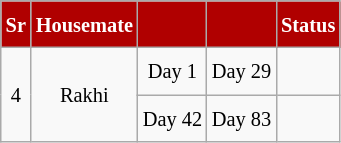<table class="wikitable sortable" style=" text-align:center; font-size:85%;  line-height:25px; width:auto;">
<tr>
<th scope="col" style="background:#B00000; color:#fff;">Sr</th>
<th scope="col" style="background:#B00000; color:#fff;">Housemate</th>
<th scope="col" style="background:#B00000; color:#fff;"></th>
<th scope="col" style="background:#B00000; color:#fff;"></th>
<th scope="col" style="background:#B00000; color:#fff;">Status</th>
</tr>
<tr>
<td rowspan="2">4</td>
<td rowspan= "2">Rakhi</td>
<td>Day 1</td>
<td>Day 29</td>
<td></td>
</tr>
<tr>
<td>Day 42</td>
<td>Day 83</td>
<td></td>
</tr>
</table>
